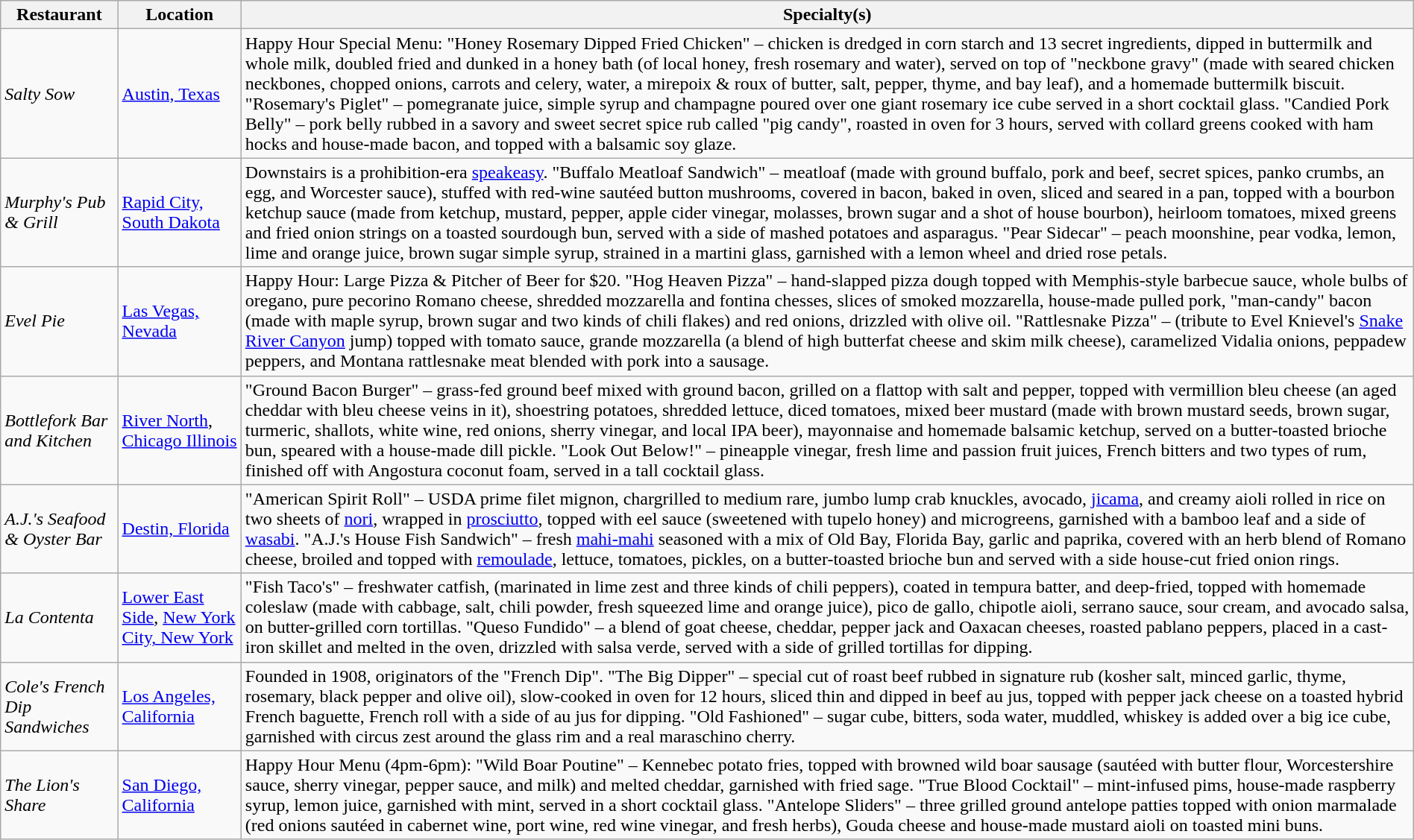<table class="wikitable" style="width:100%;">
<tr>
<th>Restaurant</th>
<th>Location</th>
<th>Specialty(s)</th>
</tr>
<tr>
<td><em>Salty Sow</em></td>
<td><a href='#'>Austin, Texas</a></td>
<td>Happy Hour Special Menu: "Honey Rosemary Dipped Fried Chicken" – chicken is dredged in corn starch and 13 secret ingredients, dipped in buttermilk and whole milk, doubled fried and dunked in a honey bath (of local honey, fresh rosemary and water), served on top of "neckbone gravy" (made with seared chicken neckbones, chopped onions, carrots and celery, water, a mirepoix & roux of butter, salt, pepper, thyme, and bay leaf), and a homemade buttermilk biscuit. "Rosemary's Piglet" – pomegranate juice, simple syrup and champagne poured over one giant rosemary ice cube served in a short cocktail glass. "Candied Pork Belly" – pork belly rubbed in a savory and sweet secret spice rub called "pig candy", roasted in oven for 3 hours, served with collard greens cooked with ham hocks and house-made bacon, and topped with a balsamic soy glaze.</td>
</tr>
<tr>
<td><em>Murphy's Pub & Grill</em></td>
<td><a href='#'>Rapid City, South Dakota</a></td>
<td>Downstairs is a prohibition-era <a href='#'>speakeasy</a>. "Buffalo Meatloaf Sandwich" – meatloaf (made with ground buffalo, pork and beef, secret spices, panko crumbs, an egg, and Worcester sauce), stuffed with red-wine sautéed button mushrooms, covered in bacon, baked in oven, sliced and seared in a pan, topped with a bourbon ketchup sauce (made from ketchup, mustard, pepper, apple cider vinegar, molasses, brown sugar and a shot of house bourbon), heirloom tomatoes, mixed greens and fried onion strings on a toasted sourdough bun, served with a side of mashed potatoes and asparagus. "Pear Sidecar" – peach moonshine, pear vodka, lemon, lime and orange juice, brown sugar simple syrup, strained in a martini glass, garnished with a lemon wheel and dried rose petals.</td>
</tr>
<tr>
<td><em>Evel Pie</em></td>
<td><a href='#'>Las Vegas, Nevada</a></td>
<td>Happy Hour: Large Pizza & Pitcher of Beer for $20. "Hog Heaven Pizza" – hand-slapped pizza dough topped with Memphis-style barbecue sauce, whole bulbs of oregano, pure pecorino Romano cheese, shredded mozzarella and fontina chesses, slices of smoked mozzarella, house-made pulled pork, "man-candy" bacon (made with maple syrup, brown sugar and two kinds of chili flakes) and red onions, drizzled with olive oil. "Rattlesnake Pizza" – (tribute to Evel Knievel's <a href='#'>Snake River Canyon</a> jump) topped with tomato sauce, grande mozzarella (a blend of high butterfat cheese and skim milk cheese), caramelized Vidalia onions, peppadew peppers, and Montana rattlesnake meat blended with pork into a sausage.</td>
</tr>
<tr>
<td><em>Bottlefork Bar and Kitchen</em></td>
<td><a href='#'>River North</a>, <a href='#'>Chicago Illinois</a></td>
<td>"Ground Bacon Burger" – grass-fed ground beef mixed with ground bacon, grilled on a flattop with salt and pepper, topped with vermillion bleu cheese (an aged cheddar with bleu cheese veins in it), shoestring potatoes, shredded lettuce, diced tomatoes, mixed beer mustard (made with brown mustard seeds, brown sugar, turmeric, shallots, white wine, red onions, sherry vinegar, and local IPA beer), mayonnaise and homemade balsamic ketchup, served on a butter-toasted brioche bun, speared with a house-made dill pickle. "Look Out Below!" – pineapple vinegar, fresh lime and passion fruit juices, French bitters and two types of rum, finished off with Angostura coconut foam, served in a tall cocktail glass.</td>
</tr>
<tr>
<td><em>A.J.'s Seafood & Oyster Bar</em></td>
<td><a href='#'>Destin, Florida</a></td>
<td>"American Spirit Roll" – USDA prime filet mignon, chargrilled to medium rare, jumbo lump crab knuckles, avocado, <a href='#'>jicama</a>, and creamy aioli rolled in rice on two sheets of <a href='#'>nori</a>, wrapped in <a href='#'>prosciutto</a>, topped with eel sauce (sweetened with tupelo honey) and microgreens, garnished with a bamboo leaf and a side of <a href='#'>wasabi</a>. "A.J.'s House Fish Sandwich" – fresh <a href='#'>mahi-mahi</a> seasoned with a mix of Old Bay, Florida Bay, garlic and paprika, covered with an herb blend of Romano cheese, broiled and topped with <a href='#'>remoulade</a>, lettuce, tomatoes, pickles, on a butter-toasted brioche bun and served with a side house-cut fried onion rings.</td>
</tr>
<tr>
<td><em>La Contenta</em></td>
<td><a href='#'>Lower East Side</a>, <a href='#'>New York City, New York</a></td>
<td>"Fish Taco's" – freshwater catfish, (marinated in lime zest and three kinds of chili peppers), coated in tempura batter, and deep-fried, topped with homemade coleslaw (made with cabbage, salt, chili powder, fresh squeezed lime and orange juice), pico de gallo, chipotle aioli, serrano sauce, sour cream, and avocado salsa, on butter-grilled corn tortillas. "Queso Fundido" – a blend of goat cheese, cheddar, pepper jack and Oaxacan cheeses, roasted pablano peppers, placed in a cast-iron skillet and melted in the oven, drizzled with salsa verde, served with a side of grilled tortillas for dipping.</td>
</tr>
<tr>
<td><em>Cole's French Dip Sandwiches</em></td>
<td><a href='#'>Los Angeles, California</a></td>
<td>Founded in 1908, originators of the "French Dip". "The Big Dipper" – special cut of roast beef rubbed in signature rub (kosher salt, minced garlic, thyme, rosemary, black pepper and olive oil), slow-cooked in oven for 12 hours, sliced thin and dipped in beef au jus, topped with pepper jack cheese on a toasted hybrid French baguette, French roll with a side of au jus for dipping. "Old Fashioned" – sugar cube, bitters, soda water, muddled, whiskey is added over a big ice cube, garnished with circus zest around the glass rim and a real maraschino cherry.</td>
</tr>
<tr>
<td><em>The Lion's Share</em></td>
<td><a href='#'>San Diego, California</a></td>
<td>Happy Hour Menu (4pm-6pm): "Wild Boar Poutine" – Kennebec potato fries, topped with browned wild boar sausage (sautéed with butter flour, Worcestershire sauce, sherry vinegar, pepper sauce, and milk) and melted cheddar, garnished with fried sage. "True Blood Cocktail" – mint-infused pims, house-made raspberry syrup, lemon juice, garnished with mint, served in a short cocktail glass. "Antelope Sliders" – three grilled ground antelope patties topped with onion marmalade (red onions sautéed in cabernet wine, port wine, red wine vinegar, and fresh herbs), Gouda cheese and house-made mustard aioli on toasted mini buns.</td>
</tr>
</table>
